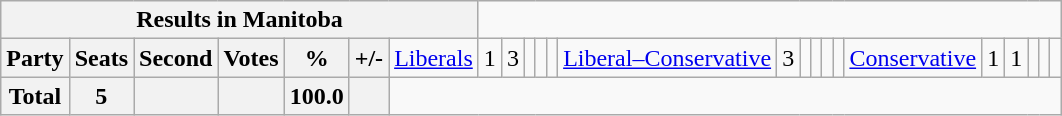<table class="wikitable">
<tr>
<th colspan=8>Results in Manitoba</th>
</tr>
<tr>
<th colspan=2>Party</th>
<th>Seats</th>
<th>Second</th>
<th>Votes</th>
<th>%</th>
<th>+/-<br></th>
<td><a href='#'>Liberals</a></td>
<td align="right">1</td>
<td align="right">3</td>
<td align="right"></td>
<td align="right"></td>
<td align="right"><br></td>
<td><a href='#'>Liberal–Conservative</a></td>
<td align="right">3</td>
<td align="right"></td>
<td align="right"></td>
<td align="right"></td>
<td align="right"><br></td>
<td><a href='#'>Conservative</a></td>
<td align="right">1</td>
<td align="right">1</td>
<td align="right"></td>
<td align="right"></td>
<td align="right"></td>
</tr>
<tr>
<th colspan="2">Total</th>
<th>5</th>
<th colspan="1"></th>
<th></th>
<th>100.0</th>
<th></th>
</tr>
</table>
